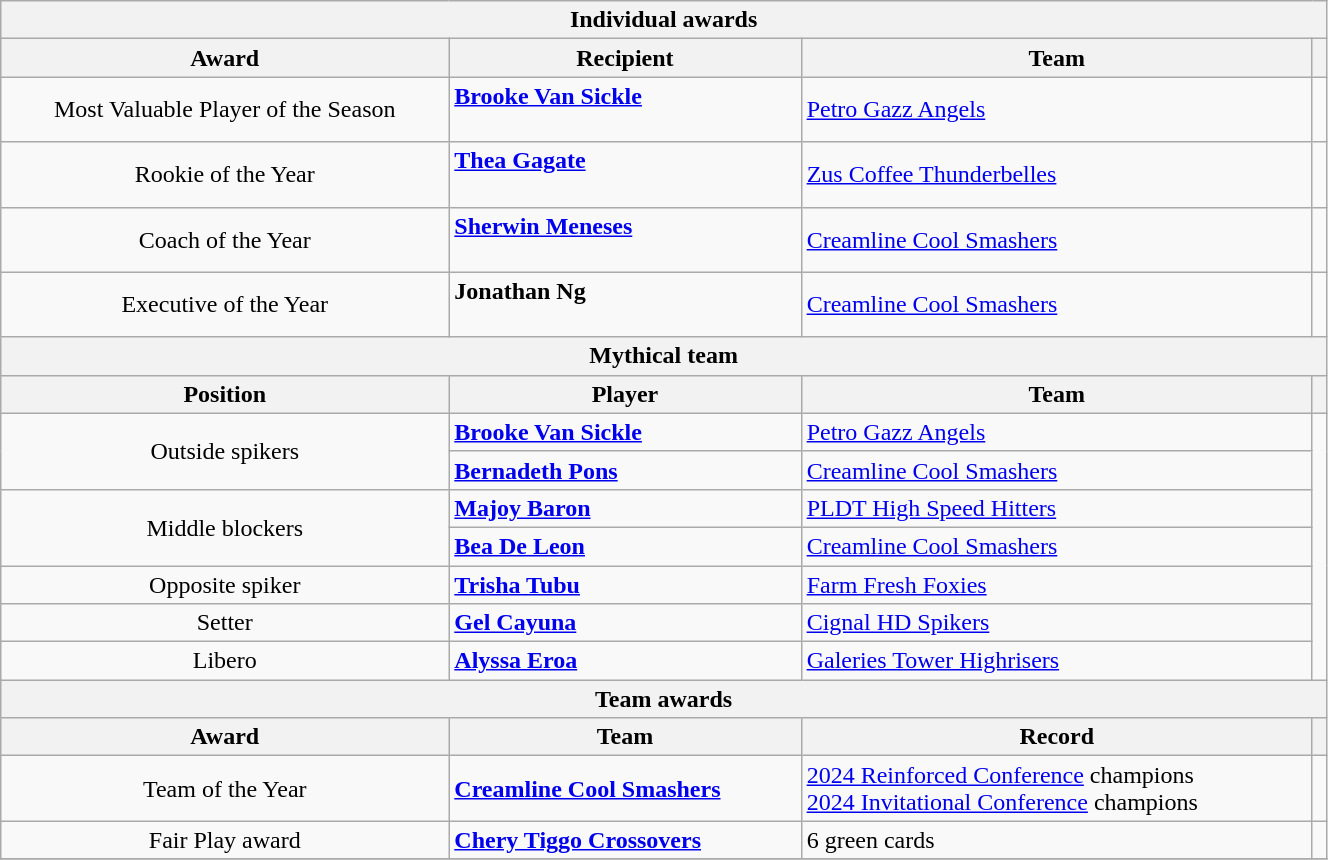<table class=wikitable width="70%">
<tr>
<th colspan="4">Individual awards</th>
</tr>
<tr>
<th>Award</th>
<th>Recipient</th>
<th>Team</th>
<th></th>
</tr>
<tr>
<td align="center">Most Valuable Player of the Season</td>
<td><strong><a href='#'>Brooke Van Sickle</a></strong> <br><br></td>
<td><a href='#'>Petro Gazz Angels</a></td>
<td align="center"></td>
</tr>
<tr>
<td align="center">Rookie of the Year</td>
<td><strong><a href='#'>Thea Gagate</a></strong> <br><br></td>
<td><a href='#'>Zus Coffee Thunderbelles</a></td>
<td align="center"></td>
</tr>
<tr>
<td align="center">Coach of the Year</td>
<td><strong><a href='#'>Sherwin Meneses</a></strong> <br><br></td>
<td><a href='#'>Creamline Cool Smashers</a></td>
<td align="center"></td>
</tr>
<tr>
<td align="center">Executive of the Year</td>
<td><strong>Jonathan Ng</strong> <br><br></td>
<td><a href='#'>Creamline Cool Smashers</a></td>
<td align="center"></td>
</tr>
<tr>
<th colspan="4">Mythical team</th>
</tr>
<tr>
<th>Position</th>
<th>Player</th>
<th>Team</th>
<th></th>
</tr>
<tr>
<td rowspan="2" align="center">Outside spikers</td>
<td><strong><a href='#'>Brooke Van Sickle</a></strong></td>
<td><a href='#'>Petro Gazz Angels</a></td>
<td rowspan="7" align="center"></td>
</tr>
<tr>
<td><strong><a href='#'>Bernadeth Pons</a></strong></td>
<td><a href='#'>Creamline Cool Smashers</a></td>
</tr>
<tr>
<td rowspan="2" align="center">Middle blockers</td>
<td><strong><a href='#'>Majoy Baron</a></strong></td>
<td><a href='#'>PLDT High Speed Hitters</a></td>
</tr>
<tr>
<td><strong><a href='#'>Bea De Leon</a></strong></td>
<td><a href='#'>Creamline Cool Smashers</a></td>
</tr>
<tr>
<td align="center">Opposite spiker</td>
<td><strong><a href='#'>Trisha Tubu</a></strong></td>
<td><a href='#'>Farm Fresh Foxies</a></td>
</tr>
<tr>
<td align="center">Setter</td>
<td><strong><a href='#'>Gel Cayuna</a></strong></td>
<td><a href='#'>Cignal HD Spikers</a></td>
</tr>
<tr>
<td align="center">Libero</td>
<td><strong><a href='#'>Alyssa Eroa</a></strong></td>
<td><a href='#'>Galeries Tower Highrisers</a></td>
</tr>
<tr>
<th colspan="4">Team awards</th>
</tr>
<tr>
<th>Award</th>
<th>Team</th>
<th>Record</th>
<th></th>
</tr>
<tr>
<td align="center">Team of the Year</td>
<td><strong><a href='#'>Creamline Cool Smashers</a></strong> <br></td>
<td><a href='#'>2024 Reinforced Conference</a> champions<br><a href='#'>2024 Invitational Conference</a> champions</td>
<td align="center"></td>
</tr>
<tr>
<td align="center">Fair Play award</td>
<td><strong><a href='#'>Chery Tiggo Crossovers</a></strong></td>
<td>6 green cards</td>
<td align="center"></td>
</tr>
<tr>
</tr>
</table>
